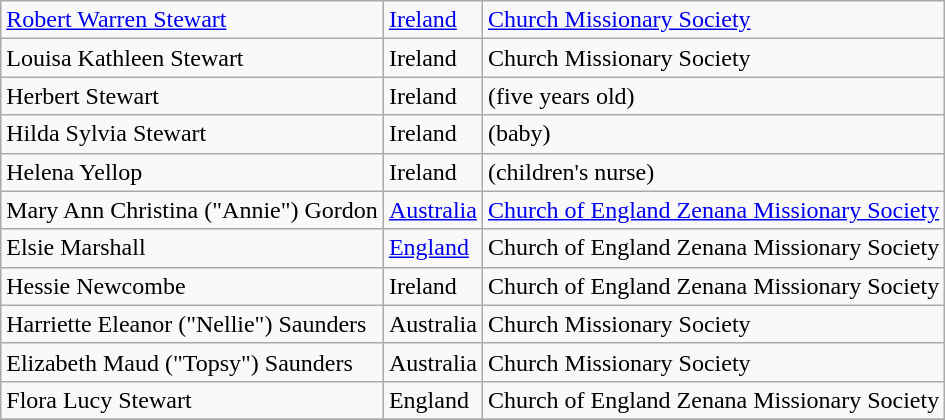<table class="wikitable">
<tr>
<td><a href='#'>Robert Warren Stewart</a></td>
<td><a href='#'>Ireland</a></td>
<td><a href='#'>Church Missionary Society</a></td>
</tr>
<tr>
<td>Louisa Kathleen Stewart</td>
<td>Ireland</td>
<td>Church Missionary Society</td>
</tr>
<tr>
<td>Herbert Stewart</td>
<td>Ireland</td>
<td>(five years old)</td>
</tr>
<tr>
<td>Hilda Sylvia Stewart</td>
<td>Ireland</td>
<td>(baby)</td>
</tr>
<tr>
<td>Helena Yellop</td>
<td>Ireland</td>
<td>(children's nurse)</td>
</tr>
<tr>
<td>Mary Ann Christina ("Annie") Gordon</td>
<td><a href='#'>Australia</a></td>
<td><a href='#'>Church of England Zenana Missionary Society</a></td>
</tr>
<tr>
<td>Elsie Marshall</td>
<td><a href='#'>England</a></td>
<td>Church of England Zenana Missionary Society</td>
</tr>
<tr>
<td>Hessie Newcombe</td>
<td>Ireland</td>
<td>Church of England Zenana Missionary Society</td>
</tr>
<tr>
<td>Harriette Eleanor ("Nellie") Saunders</td>
<td>Australia</td>
<td>Church Missionary Society</td>
</tr>
<tr>
<td>Elizabeth Maud ("Topsy") Saunders</td>
<td>Australia</td>
<td>Church Missionary Society</td>
</tr>
<tr>
<td>Flora Lucy Stewart</td>
<td>England</td>
<td>Church of England Zenana Missionary Society</td>
</tr>
<tr>
</tr>
</table>
